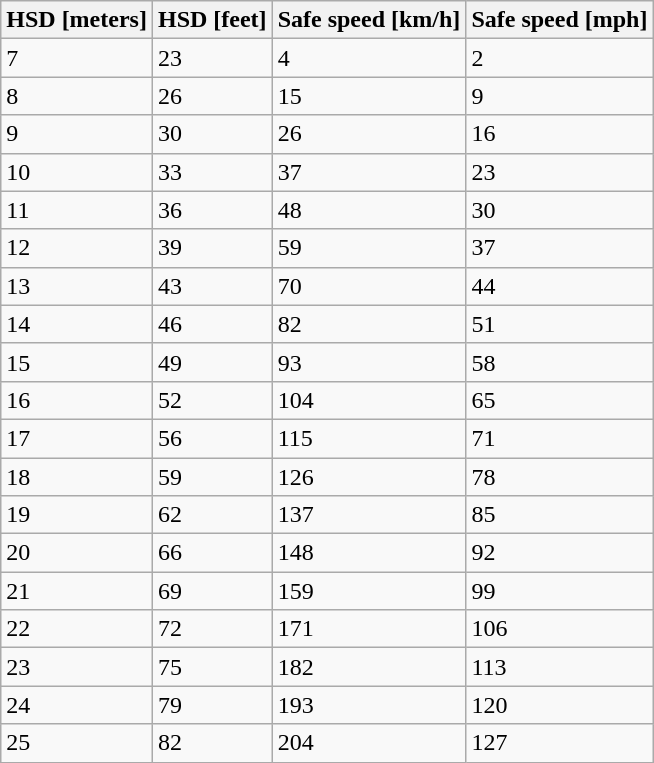<table class="wikitable">
<tr>
<th>HSD [meters]</th>
<th>HSD [feet]</th>
<th>Safe speed [km/h]</th>
<th>Safe speed [mph]</th>
</tr>
<tr>
<td>7</td>
<td>23</td>
<td>4</td>
<td>2</td>
</tr>
<tr>
<td>8</td>
<td>26</td>
<td>15</td>
<td>9</td>
</tr>
<tr>
<td>9</td>
<td>30</td>
<td>26</td>
<td>16</td>
</tr>
<tr>
<td>10</td>
<td>33</td>
<td>37</td>
<td>23</td>
</tr>
<tr>
<td>11</td>
<td>36</td>
<td>48</td>
<td>30</td>
</tr>
<tr>
<td>12</td>
<td>39</td>
<td>59</td>
<td>37</td>
</tr>
<tr>
<td>13</td>
<td>43</td>
<td>70</td>
<td>44</td>
</tr>
<tr>
<td>14</td>
<td>46</td>
<td>82</td>
<td>51</td>
</tr>
<tr>
<td>15</td>
<td>49</td>
<td>93</td>
<td>58</td>
</tr>
<tr>
<td>16</td>
<td>52</td>
<td>104</td>
<td>65</td>
</tr>
<tr>
<td>17</td>
<td>56</td>
<td>115</td>
<td>71</td>
</tr>
<tr>
<td>18</td>
<td>59</td>
<td>126</td>
<td>78</td>
</tr>
<tr>
<td>19</td>
<td>62</td>
<td>137</td>
<td>85</td>
</tr>
<tr>
<td>20</td>
<td>66</td>
<td>148</td>
<td>92</td>
</tr>
<tr>
<td>21</td>
<td>69</td>
<td>159</td>
<td>99</td>
</tr>
<tr>
<td>22</td>
<td>72</td>
<td>171</td>
<td>106</td>
</tr>
<tr>
<td>23</td>
<td>75</td>
<td>182</td>
<td>113</td>
</tr>
<tr>
<td>24</td>
<td>79</td>
<td>193</td>
<td>120</td>
</tr>
<tr>
<td>25</td>
<td>82</td>
<td>204</td>
<td>127</td>
</tr>
</table>
